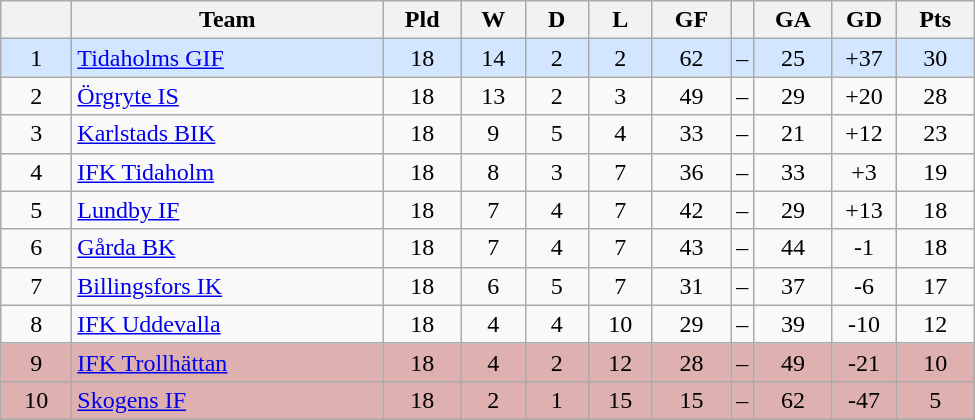<table class="wikitable" style="text-align: center;">
<tr>
<th style="width: 40px;"></th>
<th style="width: 200px;">Team</th>
<th style="width: 45px;">Pld</th>
<th style="width: 35px;">W</th>
<th style="width: 35px;">D</th>
<th style="width: 35px;">L</th>
<th style="width: 45px;">GF</th>
<th></th>
<th style="width: 45px;">GA</th>
<th style="width: 35px;">GD</th>
<th style="width: 45px;">Pts</th>
</tr>
<tr style="background: #d2e6ff">
<td>1</td>
<td style="text-align: left;"><a href='#'>Tidaholms GIF</a></td>
<td>18</td>
<td>14</td>
<td>2</td>
<td>2</td>
<td>62</td>
<td>–</td>
<td>25</td>
<td>+37</td>
<td>30</td>
</tr>
<tr>
<td>2</td>
<td style="text-align: left;"><a href='#'>Örgryte IS</a></td>
<td>18</td>
<td>13</td>
<td>2</td>
<td>3</td>
<td>49</td>
<td>–</td>
<td>29</td>
<td>+20</td>
<td>28</td>
</tr>
<tr>
<td>3</td>
<td style="text-align: left;"><a href='#'>Karlstads BIK</a></td>
<td>18</td>
<td>9</td>
<td>5</td>
<td>4</td>
<td>33</td>
<td>–</td>
<td>21</td>
<td>+12</td>
<td>23</td>
</tr>
<tr>
<td>4</td>
<td style="text-align: left;"><a href='#'>IFK Tidaholm</a></td>
<td>18</td>
<td>8</td>
<td>3</td>
<td>7</td>
<td>36</td>
<td>–</td>
<td>33</td>
<td>+3</td>
<td>19</td>
</tr>
<tr>
<td>5</td>
<td style="text-align: left;"><a href='#'>Lundby IF</a></td>
<td>18</td>
<td>7</td>
<td>4</td>
<td>7</td>
<td>42</td>
<td>–</td>
<td>29</td>
<td>+13</td>
<td>18</td>
</tr>
<tr>
<td>6</td>
<td style="text-align: left;"><a href='#'>Gårda BK</a></td>
<td>18</td>
<td>7</td>
<td>4</td>
<td>7</td>
<td>43</td>
<td>–</td>
<td>44</td>
<td>-1</td>
<td>18</td>
</tr>
<tr>
<td>7</td>
<td style="text-align: left;"><a href='#'>Billingsfors IK</a></td>
<td>18</td>
<td>6</td>
<td>5</td>
<td>7</td>
<td>31</td>
<td>–</td>
<td>37</td>
<td>-6</td>
<td>17</td>
</tr>
<tr>
<td>8</td>
<td style="text-align: left;"><a href='#'>IFK Uddevalla</a></td>
<td>18</td>
<td>4</td>
<td>4</td>
<td>10</td>
<td>29</td>
<td>–</td>
<td>39</td>
<td>-10</td>
<td>12</td>
</tr>
<tr style="background: #deb0b0">
<td>9</td>
<td style="text-align: left;"><a href='#'>IFK Trollhättan</a></td>
<td>18</td>
<td>4</td>
<td>2</td>
<td>12</td>
<td>28</td>
<td>–</td>
<td>49</td>
<td>-21</td>
<td>10</td>
</tr>
<tr style="background: #deb0b0">
<td>10</td>
<td style="text-align: left;"><a href='#'>Skogens IF</a></td>
<td>18</td>
<td>2</td>
<td>1</td>
<td>15</td>
<td>15</td>
<td>–</td>
<td>62</td>
<td>-47</td>
<td>5</td>
</tr>
</table>
